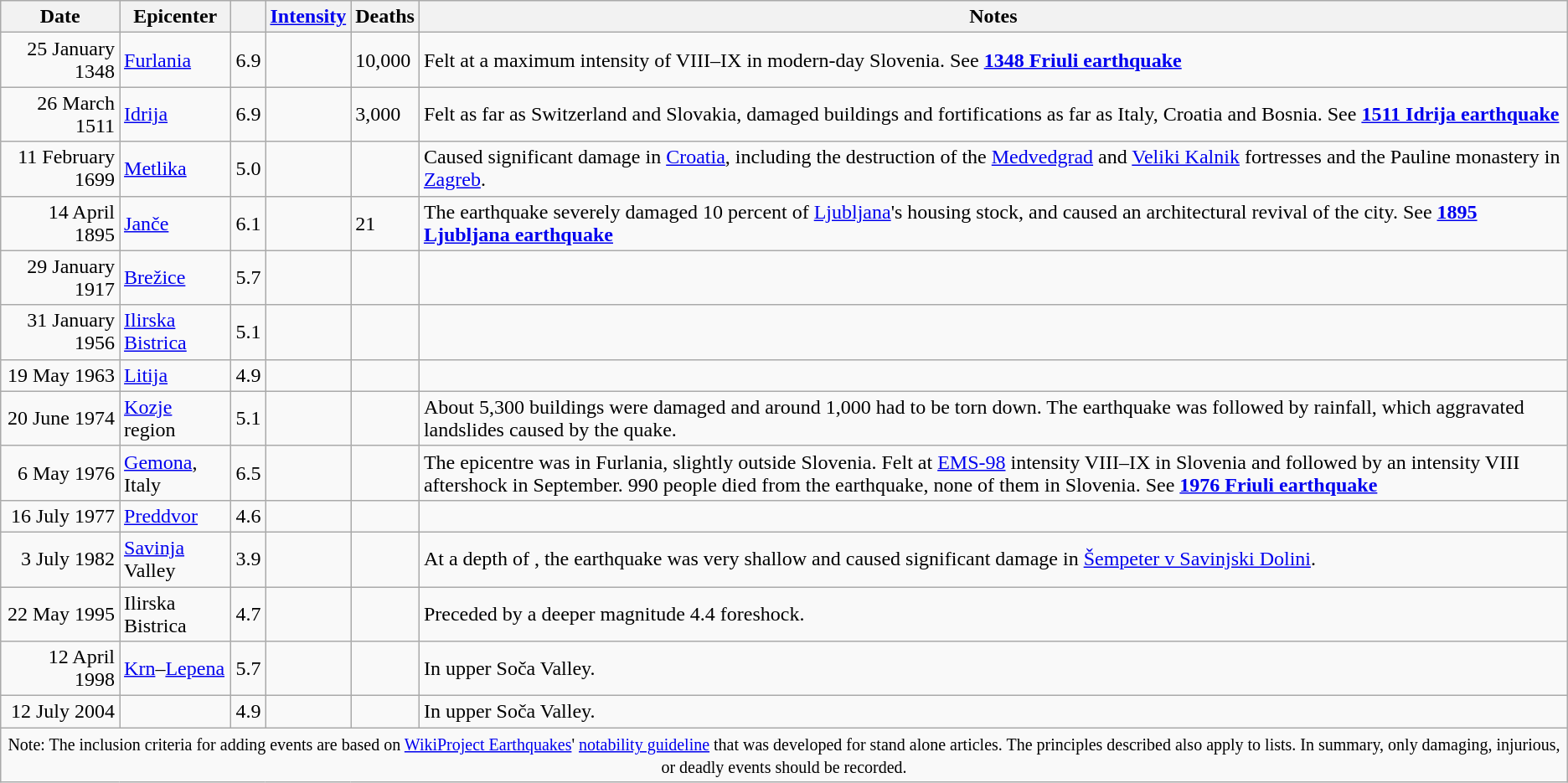<table class="wikitable sortable">
<tr>
<th>Date</th>
<th>Epicenter</th>
<th></th>
<th><a href='#'>Intensity</a></th>
<th>Deaths</th>
<th class="unsortable">Notes</th>
</tr>
<tr>
<td align="right">25 January 1348</td>
<td><a href='#'>Furlania</a></td>
<td>6.9</td>
<td></td>
<td>10,000</td>
<td>Felt at a maximum intensity of VIII–IX in modern-day Slovenia. See <strong><a href='#'>1348 Friuli earthquake</a></strong></td>
</tr>
<tr>
<td align="right">26 March 1511</td>
<td><a href='#'>Idrija</a></td>
<td>6.9</td>
<td></td>
<td>3,000</td>
<td>Felt as far as Switzerland and Slovakia, damaged buildings and fortifications as far as Italy, Croatia and Bosnia. See <strong><a href='#'>1511 Idrija earthquake</a></strong></td>
</tr>
<tr>
<td align="right">11 February 1699</td>
<td><a href='#'>Metlika</a></td>
<td>5.0</td>
<td></td>
<td></td>
<td>Caused significant damage in <a href='#'>Croatia</a>, including the destruction of the <a href='#'>Medvedgrad</a> and <a href='#'>Veliki Kalnik</a> fortresses and the Pauline monastery in <a href='#'>Zagreb</a>.</td>
</tr>
<tr>
<td align="right">14 April 1895</td>
<td><a href='#'>Janče</a></td>
<td>6.1 </td>
<td></td>
<td>21</td>
<td>The earthquake severely damaged 10 percent of <a href='#'>Ljubljana</a>'s housing stock, and caused an architectural revival of the city. See <strong><a href='#'>1895 Ljubljana earthquake</a></strong></td>
</tr>
<tr>
<td align="right">29 January 1917</td>
<td><a href='#'>Brežice</a></td>
<td>5.7</td>
<td></td>
<td></td>
<td></td>
</tr>
<tr>
<td align="right">31 January 1956</td>
<td><a href='#'>Ilirska Bistrica</a></td>
<td>5.1</td>
<td></td>
<td></td>
<td></td>
</tr>
<tr>
<td align="right">19 May 1963</td>
<td><a href='#'>Litija</a></td>
<td>4.9</td>
<td></td>
<td></td>
<td></td>
</tr>
<tr>
<td align="right">20 June 1974</td>
<td><a href='#'>Kozje</a> region</td>
<td>5.1</td>
<td></td>
<td></td>
<td>About 5,300 buildings were damaged and around 1,000 had to be torn down. The earthquake was followed by rainfall, which aggravated landslides caused by the quake.</td>
</tr>
<tr>
<td align="right">6 May 1976</td>
<td><a href='#'>Gemona</a>, Italy</td>
<td>6.5</td>
<td></td>
<td></td>
<td>The epicentre was in Furlania, slightly outside Slovenia. Felt at <a href='#'>EMS-98</a> intensity VIII–IX in Slovenia and followed by an intensity VIII aftershock in September. 990 people died from the earthquake, none of them in Slovenia. See <strong><a href='#'>1976 Friuli earthquake</a></strong></td>
</tr>
<tr>
<td align="right">16 July 1977</td>
<td><a href='#'>Preddvor</a></td>
<td>4.6</td>
<td></td>
<td></td>
<td></td>
</tr>
<tr>
<td align="right">3 July 1982</td>
<td><a href='#'>Savinja</a> Valley</td>
<td>3.9</td>
<td></td>
<td></td>
<td>At a depth of , the earthquake was very shallow and caused significant damage in <a href='#'>Šempeter v Savinjski Dolini</a>.</td>
</tr>
<tr>
<td align="right">22 May 1995</td>
<td>Ilirska Bistrica</td>
<td>4.7</td>
<td></td>
<td></td>
<td>Preceded by a deeper magnitude 4.4 foreshock.</td>
</tr>
<tr>
<td align="right">12 April 1998</td>
<td><a href='#'>Krn</a>–<a href='#'>Lepena</a></td>
<td>5.7</td>
<td></td>
<td></td>
<td>In upper Soča Valley.</td>
</tr>
<tr>
<td align="right">12 July 2004</td>
<td></td>
<td>4.9 </td>
<td></td>
<td></td>
<td>In upper Soča Valley.</td>
</tr>
<tr class="sortbottom">
<td colspan="11" style="text-align: center;"><small>Note: The inclusion criteria for adding events are based on <a href='#'>WikiProject Earthquakes</a>' <a href='#'>notability guideline</a> that was developed for stand alone articles. The principles described also apply to lists. In summary, only damaging, injurious, or deadly events should be recorded.</small></td>
</tr>
</table>
